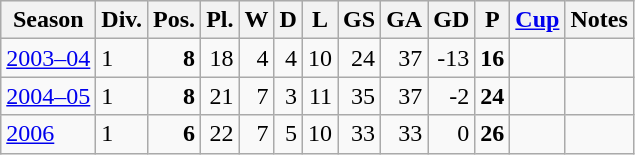<table class="wikitable">
<tr style="background:#efefef;">
<th>Season</th>
<th>Div.</th>
<th>Pos.</th>
<th>Pl.</th>
<th>W</th>
<th>D</th>
<th>L</th>
<th>GS</th>
<th>GA</th>
<th>GD</th>
<th>P</th>
<th><a href='#'>Cup</a></th>
<th>Notes</th>
</tr>
<tr>
<td><a href='#'>2003–04</a></td>
<td>1</td>
<td align=right><strong>8</strong></td>
<td align=right>18</td>
<td align=right>4</td>
<td align=right>4</td>
<td align=right>10</td>
<td align=right>24</td>
<td align=right>37</td>
<td align=right>-13</td>
<td align=right><strong>16</strong></td>
<td></td>
<td></td>
</tr>
<tr>
<td><a href='#'>2004–05</a></td>
<td>1</td>
<td align=right><strong>8</strong></td>
<td align=right>21</td>
<td align=right>7</td>
<td align=right>3</td>
<td align=right>11</td>
<td align=right>35</td>
<td align=right>37</td>
<td align=right>-2</td>
<td align=right><strong>24</strong></td>
<td></td>
<td></td>
</tr>
<tr>
<td><a href='#'>2006</a></td>
<td>1</td>
<td align=right><strong>6</strong></td>
<td align=right>22</td>
<td align=right>7</td>
<td align=right>5</td>
<td align=right>10</td>
<td align=right>33</td>
<td align=right>33</td>
<td align=right>0</td>
<td align=right><strong>26</strong></td>
<td></td>
<td></td>
</tr>
</table>
